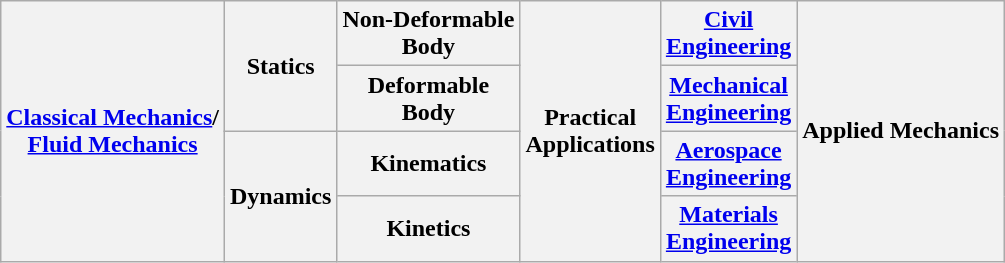<table class="wikitable">
<tr>
<th rowspan="4"><a href='#'>Classical Mechanics</a>/<br><a href='#'>Fluid Mechanics</a></th>
<th rowspan="2">Statics</th>
<th>Non-Deformable<br>Body</th>
<th rowspan="4">Practical<br>Applications</th>
<th><a href='#'>Civil</a><br><a href='#'>Engineering</a></th>
<th rowspan="4">Applied Mechanics</th>
</tr>
<tr>
<th>Deformable<br>Body</th>
<th><a href='#'>Mechanical</a><br><a href='#'>Engineering</a></th>
</tr>
<tr>
<th rowspan="2">Dynamics</th>
<th>Kinematics</th>
<th><a href='#'>Aerospace</a><br><a href='#'>Engineering</a></th>
</tr>
<tr>
<th>Kinetics</th>
<th><a href='#'>Materials</a><br><a href='#'>Engineering</a></th>
</tr>
</table>
